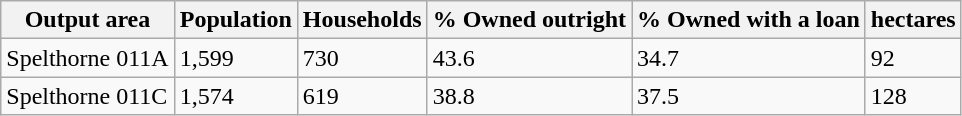<table class="wikitable">
<tr>
<th>Output area</th>
<th>Population</th>
<th>Households</th>
<th>% Owned outright</th>
<th>% Owned with a loan</th>
<th>hectares</th>
</tr>
<tr>
<td>Spelthorne 011A</td>
<td>1,599</td>
<td>730</td>
<td>43.6</td>
<td>34.7</td>
<td>92</td>
</tr>
<tr>
<td>Spelthorne 011C</td>
<td>1,574</td>
<td>619</td>
<td>38.8</td>
<td>37.5</td>
<td>128</td>
</tr>
</table>
